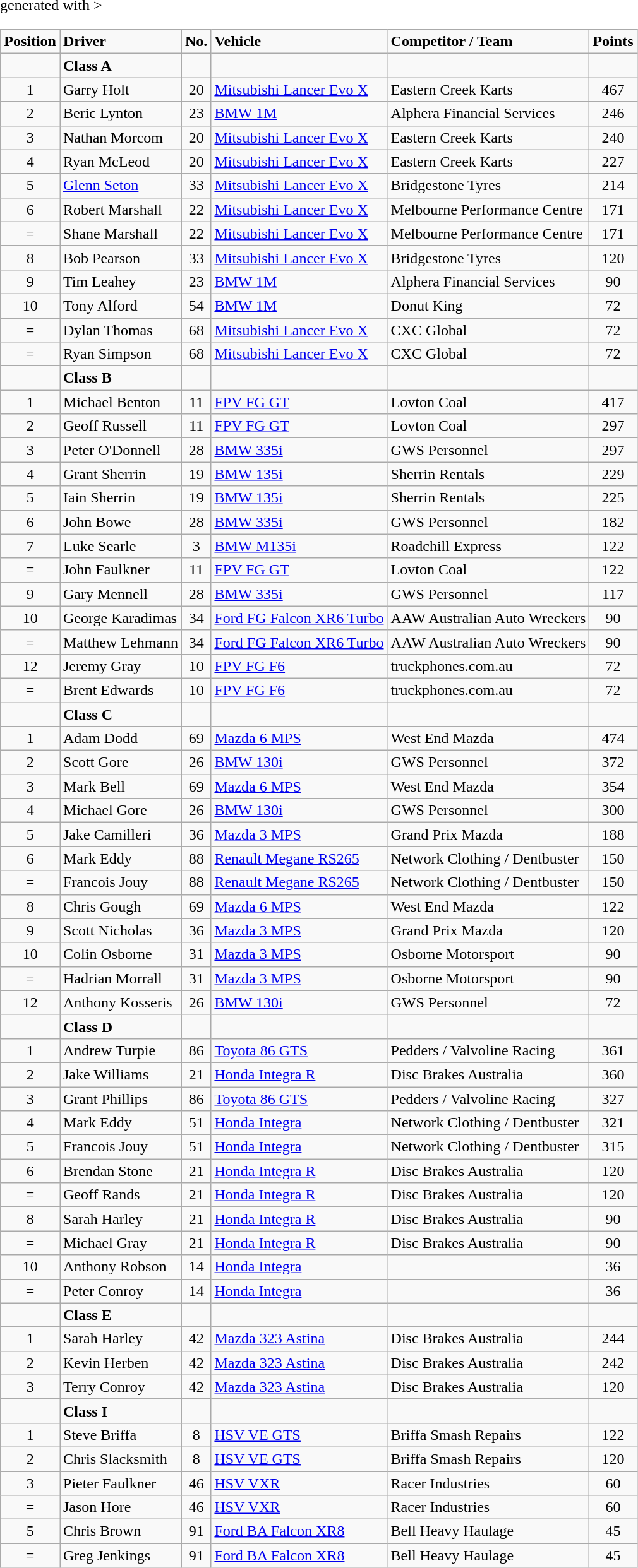<table class="wikitable" <hiddentext>generated with >
<tr style="font-weight:bold">
<td height="14" align="center">Position</td>
<td>Driver</td>
<td align="center">No.</td>
<td>Vehicle</td>
<td>Competitor / Team</td>
<td align="center">Points</td>
</tr>
<tr style="font-weight:bold">
<td height="14" align="center"> </td>
<td>Class A</td>
<td align="center"> </td>
<td> </td>
<td align="center"> </td>
<td align="center"> </td>
</tr>
<tr>
<td height="14" align="center">1</td>
<td>Garry Holt</td>
<td align="center">20</td>
<td><a href='#'>Mitsubishi Lancer Evo X</a></td>
<td>Eastern Creek Karts</td>
<td align="center">467</td>
</tr>
<tr>
<td height="14" align="center">2</td>
<td>Beric Lynton</td>
<td align="center">23</td>
<td><a href='#'>BMW 1M</a></td>
<td>Alphera Financial Services</td>
<td align="center">246</td>
</tr>
<tr>
<td height="14" align="center">3</td>
<td>Nathan Morcom</td>
<td align="center">20</td>
<td><a href='#'>Mitsubishi Lancer Evo X</a></td>
<td>Eastern Creek Karts</td>
<td align="center">240</td>
</tr>
<tr>
<td height="14" align="center">4</td>
<td>Ryan McLeod</td>
<td align="center">20</td>
<td><a href='#'>Mitsubishi Lancer Evo X</a></td>
<td>Eastern Creek Karts</td>
<td align="center">227</td>
</tr>
<tr>
<td height="14" align="center">5</td>
<td><a href='#'>Glenn Seton</a></td>
<td align="center">33</td>
<td><a href='#'>Mitsubishi Lancer Evo X</a></td>
<td>Bridgestone Tyres</td>
<td align="center">214</td>
</tr>
<tr>
<td height="14" align="center">6</td>
<td>Robert Marshall</td>
<td align="center">22</td>
<td><a href='#'>Mitsubishi Lancer Evo X</a></td>
<td>Melbourne Performance Centre</td>
<td align="center">171</td>
</tr>
<tr>
<td height="14" align="center">=</td>
<td>Shane Marshall</td>
<td align="center">22</td>
<td><a href='#'>Mitsubishi Lancer Evo X</a></td>
<td>Melbourne Performance Centre</td>
<td align="center">171</td>
</tr>
<tr>
<td height="14" align="center">8</td>
<td>Bob Pearson</td>
<td align="center">33</td>
<td><a href='#'>Mitsubishi Lancer Evo X</a></td>
<td>Bridgestone Tyres</td>
<td align="center">120</td>
</tr>
<tr>
<td height="14" align="center">9</td>
<td>Tim Leahey</td>
<td align="center">23</td>
<td><a href='#'>BMW 1M</a></td>
<td>Alphera Financial Services</td>
<td align="center">90</td>
</tr>
<tr>
<td height="14" align="center">10</td>
<td>Tony Alford</td>
<td align="center">54</td>
<td><a href='#'>BMW 1M</a></td>
<td>Donut King</td>
<td align="center">72</td>
</tr>
<tr>
<td height="14" align="center">=</td>
<td>Dylan Thomas</td>
<td align="center">68</td>
<td><a href='#'>Mitsubishi Lancer Evo X</a></td>
<td>CXC Global</td>
<td align="center">72</td>
</tr>
<tr>
<td height="14" align="center">=</td>
<td>Ryan Simpson</td>
<td align="center">68</td>
<td><a href='#'>Mitsubishi Lancer Evo X</a></td>
<td>CXC Global</td>
<td align="center">72</td>
</tr>
<tr>
<td height="14" align="center"> </td>
<td style="font-weight:bold">Class B</td>
<td align="center"> </td>
<td> </td>
<td align="center"> </td>
<td align="center"> </td>
</tr>
<tr>
<td height="14" align="center">1</td>
<td>Michael Benton</td>
<td align="center">11</td>
<td><a href='#'>FPV FG GT</a></td>
<td>Lovton Coal</td>
<td align="center">417</td>
</tr>
<tr>
<td height="14" align="center">2</td>
<td>Geoff Russell</td>
<td align="center">11</td>
<td><a href='#'>FPV FG GT</a></td>
<td>Lovton Coal</td>
<td align="center">297</td>
</tr>
<tr>
<td height="14" align="center">3</td>
<td>Peter O'Donnell</td>
<td align="center">28</td>
<td><a href='#'>BMW 335i</a></td>
<td>GWS Personnel</td>
<td align="center">297</td>
</tr>
<tr>
<td height="14" align="center">4</td>
<td>Grant Sherrin</td>
<td align="center">19</td>
<td><a href='#'>BMW 135i</a></td>
<td>Sherrin Rentals</td>
<td align="center">229</td>
</tr>
<tr>
<td height="14" align="center">5</td>
<td>Iain Sherrin</td>
<td align="center">19</td>
<td><a href='#'>BMW 135i</a></td>
<td>Sherrin Rentals</td>
<td align="center">225</td>
</tr>
<tr>
<td height="14" align="center">6</td>
<td>John Bowe</td>
<td align="center">28</td>
<td><a href='#'>BMW 335i</a></td>
<td>GWS Personnel</td>
<td align="center">182</td>
</tr>
<tr>
<td height="14" align="center">7</td>
<td>Luke Searle</td>
<td align="center">3</td>
<td><a href='#'>BMW M135i</a></td>
<td>Roadchill Express</td>
<td align="center">122</td>
</tr>
<tr>
<td height="14" align="center">=</td>
<td>John Faulkner</td>
<td align="center">11</td>
<td><a href='#'>FPV FG GT</a></td>
<td>Lovton Coal</td>
<td align="center">122</td>
</tr>
<tr>
<td height="14" align="center">9</td>
<td>Gary Mennell</td>
<td align="center">28</td>
<td><a href='#'>BMW 335i</a></td>
<td>GWS Personnel</td>
<td align="center">117</td>
</tr>
<tr>
<td height="14" align="center">10</td>
<td>George Karadimas</td>
<td align="center">34</td>
<td><a href='#'>Ford FG Falcon XR6 Turbo</a></td>
<td>AAW Australian Auto Wreckers</td>
<td align="center">90</td>
</tr>
<tr>
<td height="14" align="center">=</td>
<td>Matthew Lehmann</td>
<td align="center">34</td>
<td><a href='#'>Ford FG Falcon XR6 Turbo</a></td>
<td>AAW Australian Auto Wreckers</td>
<td align="center">90</td>
</tr>
<tr>
<td height="14" align="center">12</td>
<td>Jeremy Gray</td>
<td align="center">10</td>
<td><a href='#'>FPV FG F6</a></td>
<td>truckphones.com.au</td>
<td align="center">72</td>
</tr>
<tr>
<td height="14" align="center">=</td>
<td>Brent Edwards</td>
<td align="center">10</td>
<td><a href='#'>FPV FG F6</a></td>
<td>truckphones.com.au</td>
<td align="center">72</td>
</tr>
<tr>
<td height="14" align="center"> </td>
<td style="font-weight:bold">Class C</td>
<td align="center"> </td>
<td> </td>
<td align="center"> </td>
<td align="center"> </td>
</tr>
<tr>
<td height="14" align="center">1</td>
<td>Adam Dodd</td>
<td align="center">69</td>
<td><a href='#'>Mazda 6 MPS</a></td>
<td>West End Mazda</td>
<td align="center">474</td>
</tr>
<tr>
<td height="14" align="center">2</td>
<td>Scott Gore</td>
<td align="center">26</td>
<td><a href='#'>BMW 130i</a></td>
<td>GWS Personnel</td>
<td align="center">372</td>
</tr>
<tr>
<td height="14" align="center">3</td>
<td>Mark Bell</td>
<td align="center">69</td>
<td><a href='#'>Mazda 6 MPS</a></td>
<td>West End Mazda</td>
<td align="center">354</td>
</tr>
<tr>
<td height="14" align="center">4</td>
<td>Michael Gore</td>
<td align="center">26</td>
<td><a href='#'>BMW 130i</a></td>
<td>GWS Personnel</td>
<td align="center">300</td>
</tr>
<tr>
<td height="14" align="center">5</td>
<td>Jake Camilleri</td>
<td align="center">36</td>
<td><a href='#'>Mazda 3 MPS</a></td>
<td>Grand Prix Mazda</td>
<td align="center">188</td>
</tr>
<tr>
<td height="14" align="center">6</td>
<td>Mark Eddy</td>
<td align="center">88</td>
<td><a href='#'>Renault Megane RS265</a></td>
<td>Network Clothing / Dentbuster</td>
<td align="center">150</td>
</tr>
<tr>
<td height="14" align="center">=</td>
<td>Francois Jouy</td>
<td align="center">88</td>
<td><a href='#'>Renault Megane RS265</a></td>
<td>Network Clothing / Dentbuster</td>
<td align="center">150</td>
</tr>
<tr>
<td height="14" align="center">8</td>
<td>Chris Gough</td>
<td align="center">69</td>
<td><a href='#'>Mazda 6 MPS</a></td>
<td>West End Mazda</td>
<td align="center">122</td>
</tr>
<tr>
<td height="14" align="center">9</td>
<td>Scott Nicholas</td>
<td align="center">36</td>
<td><a href='#'>Mazda 3 MPS</a></td>
<td>Grand Prix Mazda</td>
<td align="center">120</td>
</tr>
<tr>
<td height="14" align="center">10</td>
<td>Colin Osborne</td>
<td align="center">31</td>
<td><a href='#'>Mazda 3 MPS</a></td>
<td>Osborne Motorsport</td>
<td align="center">90</td>
</tr>
<tr>
<td height="14" align="center">=</td>
<td>Hadrian Morrall</td>
<td align="center">31</td>
<td><a href='#'>Mazda 3 MPS</a></td>
<td>Osborne Motorsport</td>
<td align="center">90</td>
</tr>
<tr>
<td height="14" align="center">12</td>
<td>Anthony Kosseris</td>
<td align="center">26</td>
<td><a href='#'>BMW 130i</a></td>
<td>GWS Personnel</td>
<td align="center">72</td>
</tr>
<tr>
<td height="14" align="center"> </td>
<td style="font-weight:bold">Class D</td>
<td align="center"> </td>
<td> </td>
<td align="center"> </td>
<td align="center"> </td>
</tr>
<tr>
<td height="14" align="center">1</td>
<td>Andrew Turpie</td>
<td align="center">86</td>
<td><a href='#'>Toyota 86 GTS</a></td>
<td>Pedders / Valvoline Racing</td>
<td align="center">361</td>
</tr>
<tr>
<td height="14" align="center">2</td>
<td>Jake Williams</td>
<td align="center">21</td>
<td><a href='#'>Honda Integra R</a></td>
<td>Disc Brakes Australia</td>
<td align="center">360</td>
</tr>
<tr>
<td height="14" align="center">3</td>
<td>Grant Phillips</td>
<td align="center">86</td>
<td><a href='#'>Toyota 86 GTS</a></td>
<td>Pedders / Valvoline Racing</td>
<td align="center">327</td>
</tr>
<tr>
<td height="14" align="center">4</td>
<td>Mark Eddy</td>
<td align="center">51</td>
<td><a href='#'>Honda Integra</a></td>
<td>Network Clothing / Dentbuster</td>
<td align="center">321</td>
</tr>
<tr>
<td height="14" align="center">5</td>
<td>Francois Jouy</td>
<td align="center">51</td>
<td><a href='#'>Honda Integra</a></td>
<td>Network Clothing / Dentbuster</td>
<td align="center">315</td>
</tr>
<tr>
<td height="14" align="center">6</td>
<td>Brendan Stone</td>
<td align="center">21</td>
<td><a href='#'>Honda Integra R</a></td>
<td>Disc Brakes Australia</td>
<td align="center">120</td>
</tr>
<tr>
<td height="14" align="center">=</td>
<td>Geoff Rands</td>
<td align="center">21</td>
<td><a href='#'>Honda Integra R</a></td>
<td>Disc Brakes Australia</td>
<td align="center">120</td>
</tr>
<tr>
<td height="14" align="center">8</td>
<td>Sarah Harley</td>
<td align="center">21</td>
<td><a href='#'>Honda Integra R</a></td>
<td>Disc Brakes Australia</td>
<td align="center">90</td>
</tr>
<tr>
<td height="14" align="center">=</td>
<td>Michael Gray</td>
<td align="center">21</td>
<td><a href='#'>Honda Integra R</a></td>
<td>Disc Brakes Australia</td>
<td align="center">90</td>
</tr>
<tr>
<td height="14" align="center">10</td>
<td>Anthony Robson</td>
<td align="center">14</td>
<td><a href='#'>Honda Integra</a></td>
<td align="center"> </td>
<td align="center">36</td>
</tr>
<tr>
<td height="14" align="center">=</td>
<td>Peter Conroy</td>
<td align="center">14</td>
<td><a href='#'>Honda Integra</a></td>
<td align="center"> </td>
<td align="center">36</td>
</tr>
<tr>
<td height="14" align="center"> </td>
<td style="font-weight:bold">Class E</td>
<td align="center"> </td>
<td> </td>
<td align="center"> </td>
<td align="center"> </td>
</tr>
<tr>
<td height="14" align="center">1</td>
<td>Sarah Harley</td>
<td align="center">42</td>
<td><a href='#'>Mazda 323 Astina</a></td>
<td>Disc Brakes Australia</td>
<td align="center">244</td>
</tr>
<tr>
<td height="14" align="center">2</td>
<td>Kevin Herben</td>
<td align="center">42</td>
<td><a href='#'>Mazda 323 Astina</a></td>
<td>Disc Brakes Australia</td>
<td align="center">242</td>
</tr>
<tr>
<td height="14" align="center">3</td>
<td>Terry Conroy</td>
<td align="center">42</td>
<td><a href='#'>Mazda 323 Astina</a></td>
<td>Disc Brakes Australia</td>
<td align="center">120</td>
</tr>
<tr>
<td height="14" align="center"> </td>
<td style="font-weight:bold">Class I</td>
<td align="center"> </td>
<td> </td>
<td align="center"> </td>
<td align="center"> </td>
</tr>
<tr>
<td height="14" align="center">1</td>
<td>Steve Briffa</td>
<td align="center">8</td>
<td><a href='#'>HSV VE GTS</a></td>
<td>Briffa Smash Repairs</td>
<td align="center">122</td>
</tr>
<tr>
<td height="14" align="center">2</td>
<td>Chris Slacksmith</td>
<td align="center">8</td>
<td><a href='#'>HSV VE GTS</a></td>
<td>Briffa Smash Repairs</td>
<td align="center">120</td>
</tr>
<tr>
<td height="14" align="center">3</td>
<td>Pieter Faulkner</td>
<td align="center">46</td>
<td><a href='#'>HSV VXR</a></td>
<td>Racer Industries</td>
<td align="center">60</td>
</tr>
<tr>
<td height="14" align="center">=</td>
<td>Jason Hore</td>
<td align="center">46</td>
<td><a href='#'>HSV VXR</a></td>
<td>Racer Industries</td>
<td align="center">60</td>
</tr>
<tr>
<td height="14" align="center">5</td>
<td>Chris Brown</td>
<td align="center">91</td>
<td><a href='#'>Ford BA Falcon XR8</a></td>
<td>Bell Heavy Haulage</td>
<td align="center">45</td>
</tr>
<tr>
<td height="14" align="center">=</td>
<td>Greg Jenkings</td>
<td align="center">91</td>
<td><a href='#'>Ford BA Falcon XR8</a></td>
<td>Bell Heavy Haulage</td>
<td align="center">45</td>
</tr>
</table>
